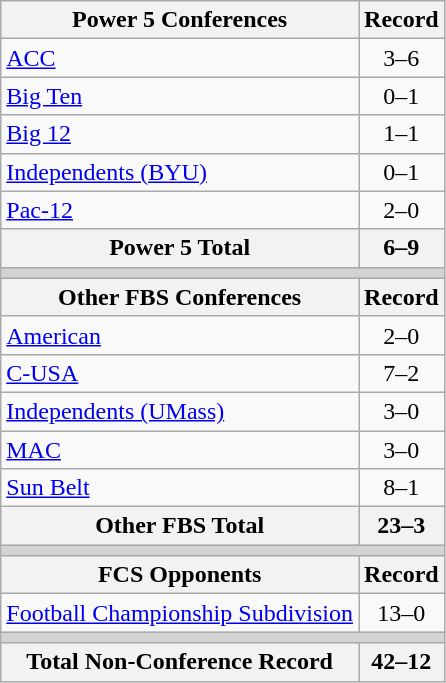<table class="wikitable">
<tr>
<th>Power 5 Conferences</th>
<th>Record</th>
</tr>
<tr>
<td><a href='#'>ACC</a></td>
<td align=center>3–6</td>
</tr>
<tr>
<td><a href='#'>Big Ten</a></td>
<td align=center>0–1</td>
</tr>
<tr>
<td><a href='#'>Big 12</a></td>
<td align=center>1–1</td>
</tr>
<tr>
<td><a href='#'>Independents (BYU)</a></td>
<td align=center>0–1</td>
</tr>
<tr>
<td><a href='#'>Pac-12</a></td>
<td align=center>2–0</td>
</tr>
<tr>
<th>Power 5 Total</th>
<th>6–9</th>
</tr>
<tr>
<th colSpan="2" style="background-color:lightgrey;"></th>
</tr>
<tr>
<th>Other FBS Conferences</th>
<th>Record</th>
</tr>
<tr>
<td><a href='#'>American</a></td>
<td align=center>2–0</td>
</tr>
<tr>
<td><a href='#'>C-USA</a></td>
<td align=center>7–2</td>
</tr>
<tr>
<td><a href='#'>Independents (UMass)</a></td>
<td align=center>3–0</td>
</tr>
<tr>
<td><a href='#'>MAC</a></td>
<td align=center>3–0</td>
</tr>
<tr>
<td><a href='#'>Sun Belt</a></td>
<td align=center>8–1</td>
</tr>
<tr>
<th>Other FBS Total</th>
<th>23–3</th>
</tr>
<tr>
<th colSpan="2" style="background-color:lightgrey;"></th>
</tr>
<tr>
<th>FCS Opponents</th>
<th>Record</th>
</tr>
<tr>
<td><a href='#'>Football Championship Subdivision</a></td>
<td align=center>13–0</td>
</tr>
<tr>
<th colSpan="2" style="background-color:lightgrey;"></th>
</tr>
<tr>
<th>Total Non-Conference Record</th>
<th>42–12</th>
</tr>
</table>
